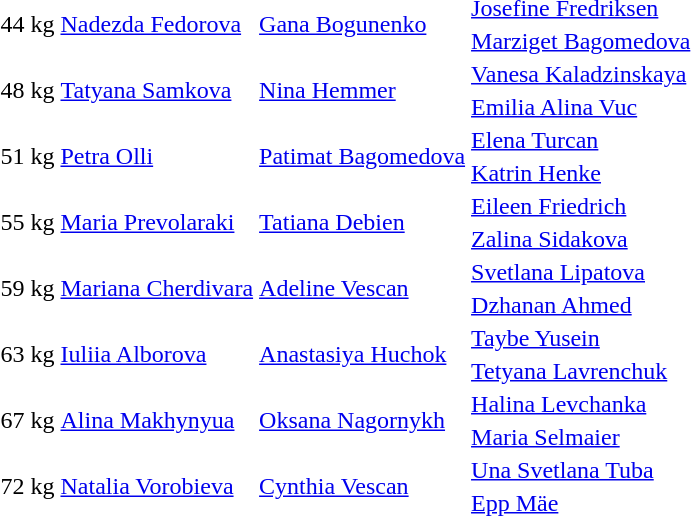<table>
<tr>
<td rowspan=2>44 kg</td>
<td rowspan=2> <a href='#'>Nadezda Fedorova</a></td>
<td rowspan=2> <a href='#'>Gana Bogunenko</a></td>
<td> <a href='#'>Josefine Fredriksen</a></td>
</tr>
<tr>
<td> <a href='#'>Marziget Bagomedova</a></td>
</tr>
<tr>
<td rowspan=2>48 kg</td>
<td rowspan=2> <a href='#'>Tatyana Samkova</a></td>
<td rowspan=2> <a href='#'>Nina Hemmer</a></td>
<td> <a href='#'>Vanesa Kaladzinskaya</a></td>
</tr>
<tr>
<td> <a href='#'>Emilia Alina Vuc</a></td>
</tr>
<tr>
<td rowspan=2>51 kg</td>
<td rowspan=2> <a href='#'>Petra Olli</a></td>
<td rowspan=2> <a href='#'>Patimat Bagomedova</a></td>
<td> <a href='#'>Elena Turcan</a></td>
</tr>
<tr>
<td> <a href='#'>Katrin Henke</a></td>
</tr>
<tr>
<td rowspan=2>55 kg</td>
<td rowspan=2> <a href='#'>Maria Prevolaraki</a></td>
<td rowspan=2> <a href='#'>Tatiana Debien</a></td>
<td> <a href='#'>Eileen Friedrich</a></td>
</tr>
<tr>
<td> <a href='#'>Zalina Sidakova</a></td>
</tr>
<tr>
<td rowspan=2>59 kg</td>
<td rowspan=2> <a href='#'>Mariana Cherdivara</a></td>
<td rowspan=2> <a href='#'>Adeline Vescan</a></td>
<td> <a href='#'>Svetlana Lipatova</a></td>
</tr>
<tr>
<td> <a href='#'>Dzhanan Ahmed</a></td>
</tr>
<tr>
<td rowspan=2>63 kg</td>
<td rowspan=2> <a href='#'>Iuliia Alborova</a></td>
<td rowspan=2> <a href='#'>Anastasiya Huchok</a></td>
<td> <a href='#'>Taybe Yusein</a></td>
</tr>
<tr>
<td> <a href='#'>Tetyana Lavrenchuk</a></td>
</tr>
<tr>
<td rowspan=2>67 kg</td>
<td rowspan=2> <a href='#'>Alina Makhynyua</a></td>
<td rowspan=2> <a href='#'>Oksana Nagornykh</a></td>
<td> <a href='#'>Halina Levchanka</a></td>
</tr>
<tr>
<td> <a href='#'>Maria Selmaier</a></td>
</tr>
<tr>
<td rowspan=2>72 kg</td>
<td rowspan=2> <a href='#'>Natalia Vorobieva</a></td>
<td rowspan=2> <a href='#'>Cynthia Vescan</a></td>
<td> <a href='#'>Una Svetlana Tuba</a></td>
</tr>
<tr>
<td> <a href='#'>Epp Mäe</a></td>
</tr>
</table>
